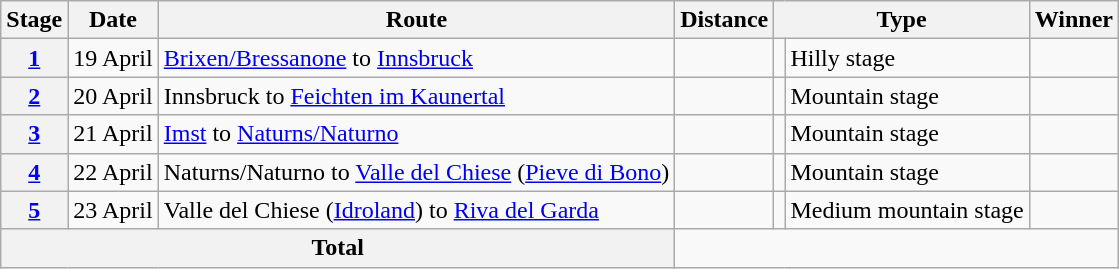<table class="wikitable">
<tr>
<th scope=col>Stage</th>
<th scope=col>Date</th>
<th scope=col>Route</th>
<th scope=col>Distance</th>
<th scope=col colspan="2">Type</th>
<th scope=col>Winner</th>
</tr>
<tr>
<th scope="row"><a href='#'>1</a></th>
<td style="text-align:right;">19 April</td>
<td><a href='#'>Brixen/Bressanone</a>  to <a href='#'>Innsbruck</a> </td>
<td style="text-align:center;"></td>
<td></td>
<td>Hilly stage</td>
<td></td>
</tr>
<tr>
<th scope="row"><a href='#'>2</a></th>
<td style="text-align:right;">20 April</td>
<td>Innsbruck  to <a href='#'>Feichten im Kaunertal</a> </td>
<td style="text-align:center;"></td>
<td></td>
<td>Mountain stage</td>
<td></td>
</tr>
<tr>
<th scope="row"><a href='#'>3</a></th>
<td style="text-align:right;">21 April</td>
<td><a href='#'>Imst</a>  to <a href='#'>Naturns/Naturno</a> </td>
<td style="text-align:center;"></td>
<td></td>
<td>Mountain stage</td>
<td></td>
</tr>
<tr>
<th scope="row"><a href='#'>4</a></th>
<td style="text-align:right;">22 April</td>
<td>Naturns/Naturno  to <a href='#'>Valle del Chiese</a> (<a href='#'>Pieve di Bono</a>) </td>
<td style="text-align:center;"></td>
<td></td>
<td>Mountain stage</td>
<td></td>
</tr>
<tr>
<th scope="row"><a href='#'>5</a></th>
<td style="text-align:right;">23 April</td>
<td>Valle del Chiese (<a href='#'>Idroland</a>)  to <a href='#'>Riva del Garda</a> </td>
<td style="text-align:center;"></td>
<td></td>
<td>Medium mountain stage</td>
<td></td>
</tr>
<tr>
<th colspan="3">Total</th>
<td colspan="4" style="text-align:center;"></td>
</tr>
</table>
